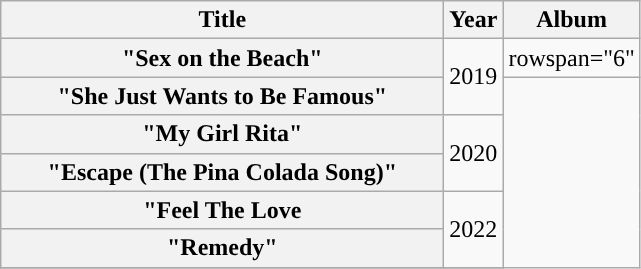<table class="wikitable plainrowheaders" style="text-align:center;">
<tr>
<th scope="col" style="width:18em;">Title</th>
<th scope="col">Year</th>
<th scope="col">Album</th>
</tr>
<tr>
<th scope="row">"Sex on the Beach"</th>
<td rowspan="2">2019</td>
<td>rowspan="6" </td>
</tr>
<tr>
<th scope="row">"She Just Wants to Be Famous"</th>
</tr>
<tr>
<th scope="row">"My Girl Rita"</th>
<td rowspan="2">2020</td>
</tr>
<tr>
<th scope="row">"Escape (The Pina Colada Song)"</th>
</tr>
<tr>
<th scope="row">"Feel The Love</th>
<td rowspan="2'">2022</td>
</tr>
<tr>
<th scope="row">"Remedy"</th>
</tr>
<tr>
</tr>
</table>
